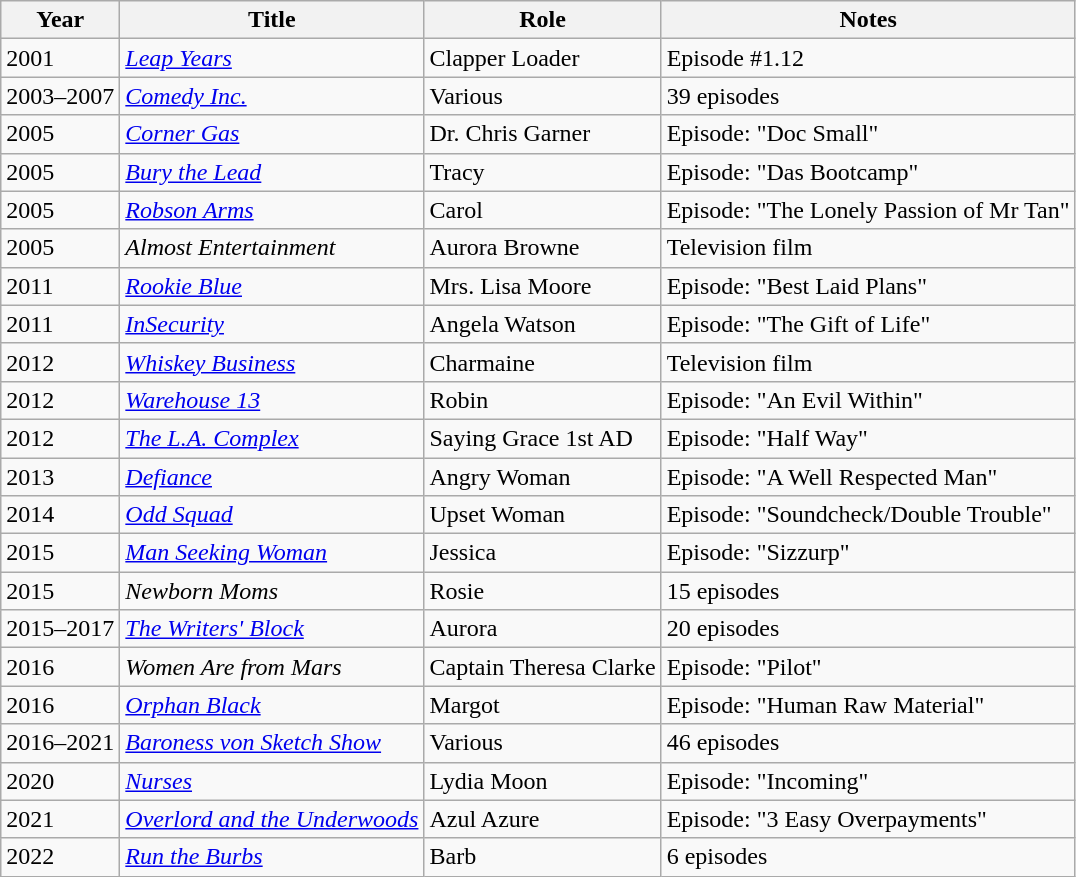<table class="wikitable sortable">
<tr>
<th>Year</th>
<th>Title</th>
<th>Role</th>
<th>Notes</th>
</tr>
<tr>
<td>2001</td>
<td><em><a href='#'>Leap Years</a></em></td>
<td>Clapper Loader</td>
<td>Episode #1.12</td>
</tr>
<tr>
<td>2003–2007</td>
<td><a href='#'><em>Comedy Inc.</em></a></td>
<td>Various</td>
<td>39 episodes</td>
</tr>
<tr>
<td>2005</td>
<td><em><a href='#'>Corner Gas</a></em></td>
<td>Dr. Chris Garner</td>
<td>Episode: "Doc Small"</td>
</tr>
<tr>
<td>2005</td>
<td><em><a href='#'>Bury the Lead</a></em></td>
<td>Tracy</td>
<td>Episode: "Das Bootcamp"</td>
</tr>
<tr>
<td>2005</td>
<td><em><a href='#'>Robson Arms</a></em></td>
<td>Carol</td>
<td>Episode: "The Lonely Passion of Mr Tan"</td>
</tr>
<tr>
<td>2005</td>
<td><em>Almost Entertainment</em></td>
<td>Aurora Browne</td>
<td>Television film</td>
</tr>
<tr>
<td>2011</td>
<td><em><a href='#'>Rookie Blue</a></em></td>
<td>Mrs. Lisa Moore</td>
<td>Episode: "Best Laid Plans"</td>
</tr>
<tr>
<td>2011</td>
<td><em><a href='#'>InSecurity</a></em></td>
<td>Angela Watson</td>
<td>Episode: "The Gift of Life"</td>
</tr>
<tr>
<td>2012</td>
<td><a href='#'><em>Whiskey Business</em></a></td>
<td>Charmaine</td>
<td>Television film</td>
</tr>
<tr>
<td>2012</td>
<td><em><a href='#'>Warehouse 13</a></em></td>
<td>Robin</td>
<td>Episode: "An Evil Within"</td>
</tr>
<tr>
<td>2012</td>
<td data-sort-value="L.A. Complex, The"><em><a href='#'>The L.A. Complex</a></em></td>
<td>Saying Grace 1st AD</td>
<td>Episode: "Half Way"</td>
</tr>
<tr>
<td>2013</td>
<td><a href='#'><em>Defiance</em></a></td>
<td>Angry Woman</td>
<td>Episode: "A Well Respected Man"</td>
</tr>
<tr>
<td>2014</td>
<td><em><a href='#'>Odd Squad</a></em></td>
<td>Upset Woman</td>
<td>Episode: "Soundcheck/Double Trouble"</td>
</tr>
<tr>
<td>2015</td>
<td><em><a href='#'>Man Seeking Woman</a></em></td>
<td>Jessica</td>
<td>Episode: "Sizzurp"</td>
</tr>
<tr>
<td>2015</td>
<td><em>Newborn Moms</em></td>
<td>Rosie</td>
<td>15 episodes</td>
</tr>
<tr>
<td>2015–2017</td>
<td data-sort-value="Writers' Block, The"><em><a href='#'>The Writers' Block</a></em></td>
<td>Aurora</td>
<td>20 episodes</td>
</tr>
<tr>
<td>2016</td>
<td><em>Women Are from Mars</em></td>
<td>Captain Theresa Clarke</td>
<td>Episode: "Pilot"</td>
</tr>
<tr>
<td>2016</td>
<td><em><a href='#'>Orphan Black</a></em></td>
<td>Margot</td>
<td>Episode: "Human Raw Material"</td>
</tr>
<tr>
<td>2016–2021</td>
<td><em><a href='#'>Baroness von Sketch Show</a></em></td>
<td>Various</td>
<td>46 episodes</td>
</tr>
<tr>
<td>2020</td>
<td><a href='#'><em>Nurses</em></a></td>
<td>Lydia Moon</td>
<td>Episode: "Incoming"</td>
</tr>
<tr>
<td>2021</td>
<td><em><a href='#'>Overlord and the Underwoods</a></em></td>
<td>Azul Azure</td>
<td>Episode: "3 Easy Overpayments"</td>
</tr>
<tr>
<td>2022</td>
<td><em><a href='#'>Run the Burbs</a></em></td>
<td>Barb</td>
<td>6 episodes</td>
</tr>
</table>
